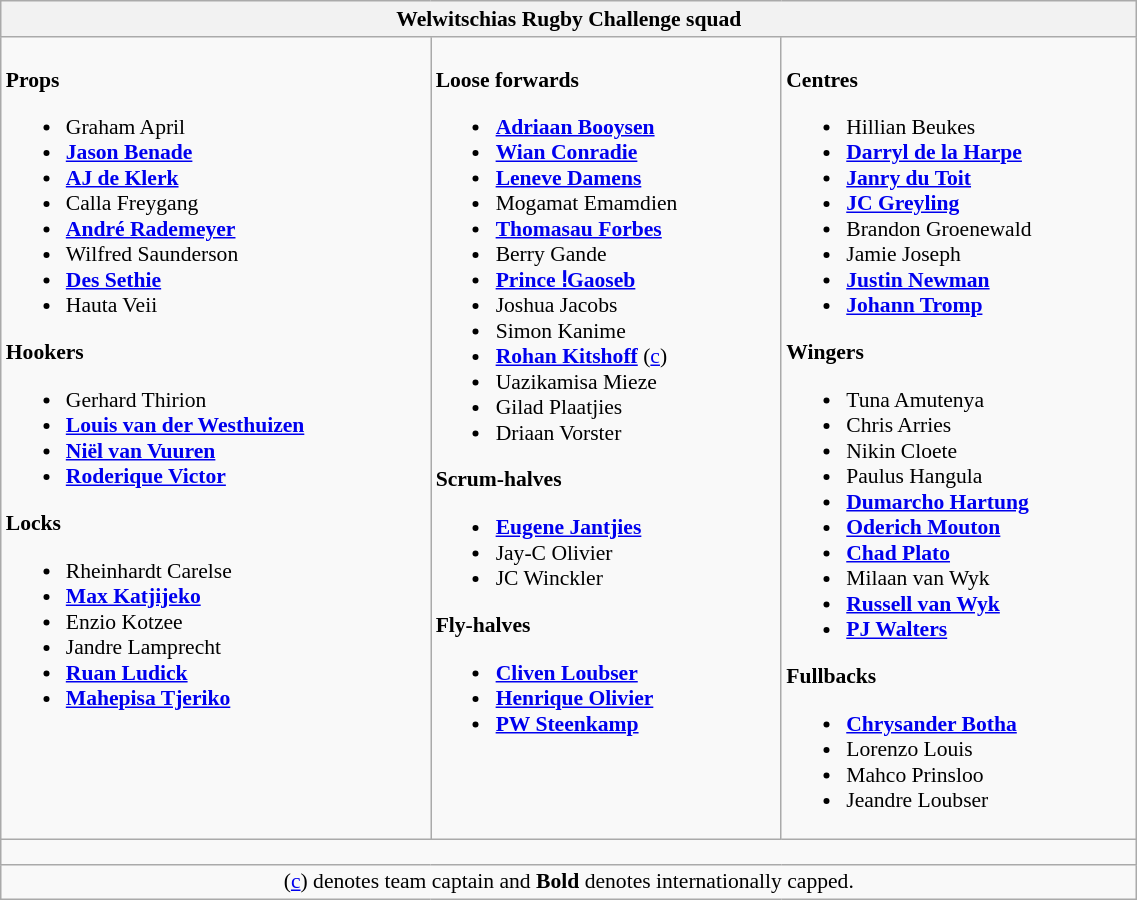<table class="wikitable" style="text-align:left; font-size:90%; width:60%">
<tr>
<th colspan="100%">Welwitschias Rugby Challenge squad</th>
</tr>
<tr valign="top">
<td><br><strong>Props</strong><ul><li>Graham April</li><li><strong><a href='#'>Jason Benade</a></strong></li><li><strong><a href='#'>AJ de Klerk</a></strong></li><li>Calla Freygang</li><li><strong><a href='#'>André Rademeyer</a></strong></li><li>Wilfred Saunderson</li><li><strong><a href='#'>Des Sethie</a></strong></li><li>Hauta Veii</li></ul><strong>Hookers</strong><ul><li>Gerhard Thirion</li><li><strong><a href='#'>Louis van der Westhuizen</a></strong></li><li><strong><a href='#'>Niël van Vuuren</a></strong></li><li><strong><a href='#'>Roderique Victor</a></strong></li></ul><strong>Locks</strong><ul><li>Rheinhardt Carelse</li><li><strong><a href='#'>Max Katjijeko</a></strong></li><li>Enzio Kotzee</li><li>Jandre Lamprecht</li><li><strong><a href='#'>Ruan Ludick</a></strong></li><li><strong><a href='#'>Mahepisa Tjeriko</a></strong></li></ul></td>
<td><br><strong>Loose forwards</strong><ul><li><strong><a href='#'>Adriaan Booysen</a></strong></li><li><strong><a href='#'>Wian Conradie</a></strong></li><li><strong><a href='#'>Leneve Damens</a></strong></li><li>Mogamat Emamdien</li><li><strong><a href='#'>Thomasau Forbes</a></strong></li><li>Berry Gande</li><li><strong><a href='#'>Prince ǃGaoseb</a></strong></li><li>Joshua Jacobs</li><li>Simon Kanime</li><li><strong><a href='#'>Rohan Kitshoff</a></strong> (<a href='#'>c</a>)</li><li>Uazikamisa Mieze</li><li>Gilad Plaatjies</li><li>Driaan Vorster</li></ul><strong>Scrum-halves</strong><ul><li><strong><a href='#'>Eugene Jantjies</a></strong></li><li>Jay-C Olivier</li><li>JC Winckler</li></ul><strong>Fly-halves</strong><ul><li><strong><a href='#'>Cliven Loubser</a></strong></li><li><strong><a href='#'>Henrique Olivier</a></strong></li><li><strong><a href='#'>PW Steenkamp</a></strong></li></ul></td>
<td><br><strong>Centres</strong><ul><li>Hillian Beukes</li><li><strong><a href='#'>Darryl de la Harpe</a></strong></li><li><strong><a href='#'>Janry du Toit</a></strong></li><li><strong><a href='#'>JC Greyling</a></strong></li><li>Brandon Groenewald</li><li>Jamie Joseph</li><li><strong><a href='#'>Justin Newman</a></strong></li><li><strong><a href='#'>Johann Tromp</a></strong></li></ul><strong>Wingers</strong><ul><li>Tuna Amutenya</li><li>Chris Arries</li><li>Nikin Cloete</li><li>Paulus Hangula</li><li><strong><a href='#'>Dumarcho Hartung</a></strong></li><li><strong><a href='#'>Oderich Mouton</a></strong></li><li><strong><a href='#'>Chad Plato</a></strong></li><li>Milaan van Wyk</li><li><strong><a href='#'>Russell van Wyk</a></strong></li><li><strong><a href='#'>PJ Walters</a></strong></li></ul><strong>Fullbacks</strong><ul><li><strong><a href='#'>Chrysander Botha</a></strong></li><li>Lorenzo Louis</li><li>Mahco Prinsloo</li><li>Jeandre Loubser</li></ul></td>
</tr>
<tr>
<td colspan="100%" style="height: 10px;"></td>
</tr>
<tr>
<td colspan="100%" style="text-align:center;">(<a href='#'>c</a>) denotes team captain and <strong>Bold</strong> denotes internationally capped.</td>
</tr>
</table>
